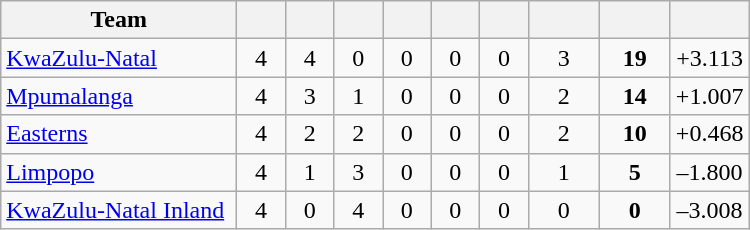<table class="wikitable" style="text-align:center">
<tr>
<th width="150">Team</th>
<th width="25"></th>
<th width="25"></th>
<th width="25"></th>
<th width="25"></th>
<th width="25"></th>
<th width="25"></th>
<th width="40"></th>
<th width="40"></th>
<th width="45"></th>
</tr>
<tr>
<td style="text-align:left"><a href='#'>KwaZulu-Natal</a></td>
<td>4</td>
<td>4</td>
<td>0</td>
<td>0</td>
<td>0</td>
<td>0</td>
<td>3</td>
<td><strong>19</strong></td>
<td>+3.113</td>
</tr>
<tr>
<td style="text-align:left"><a href='#'>Mpumalanga</a></td>
<td>4</td>
<td>3</td>
<td>1</td>
<td>0</td>
<td>0</td>
<td>0</td>
<td>2</td>
<td><strong>14</strong></td>
<td>+1.007</td>
</tr>
<tr>
<td style="text-align:left"><a href='#'>Easterns</a></td>
<td>4</td>
<td>2</td>
<td>2</td>
<td>0</td>
<td>0</td>
<td>0</td>
<td>2</td>
<td><strong>10</strong></td>
<td>+0.468</td>
</tr>
<tr>
<td style="text-align:left"><a href='#'>Limpopo</a></td>
<td>4</td>
<td>1</td>
<td>3</td>
<td>0</td>
<td>0</td>
<td>0</td>
<td>1</td>
<td><strong>5</strong></td>
<td>–1.800</td>
</tr>
<tr>
<td style="text-align:left"><a href='#'>KwaZulu-Natal Inland</a></td>
<td>4</td>
<td>0</td>
<td>4</td>
<td>0</td>
<td>0</td>
<td>0</td>
<td>0</td>
<td><strong>0</strong></td>
<td>–3.008</td>
</tr>
</table>
